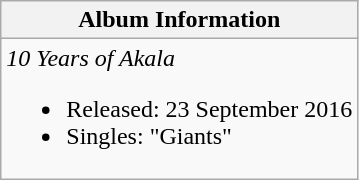<table class="wikitable">
<tr>
<th>Album Information</th>
</tr>
<tr>
<td><em>10 Years of Akala</em><br><ul><li>Released: 23 September 2016</li><li>Singles: "Giants"</li></ul></td>
</tr>
</table>
